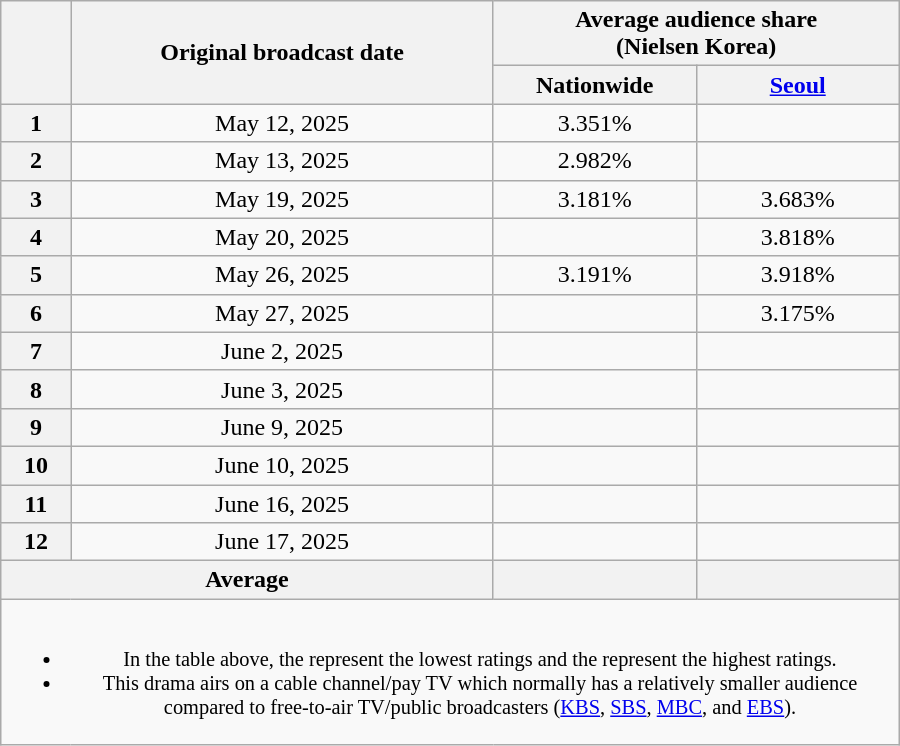<table class="wikitable" style="margin-left:auto; margin-right:auto; width:600px; text-align:center">
<tr>
<th scope="col" rowspan="2"></th>
<th scope="col" rowspan="2">Original broadcast date</th>
<th scope="col" colspan="2">Average audience share<br>(Nielsen Korea)</th>
</tr>
<tr>
<th scope="col" style="width:8em">Nationwide</th>
<th scope="col" style="width:8em"><a href='#'>Seoul</a></th>
</tr>
<tr>
<th scope="row">1</th>
<td>May 12, 2025</td>
<td>3.351% </td>
<td><strong></strong> </td>
</tr>
<tr>
<th scope="row">2</th>
<td>May 13, 2025</td>
<td>2.982% </td>
<td><strong></strong> </td>
</tr>
<tr>
<th scope="row">3</th>
<td>May 19, 2025</td>
<td>3.181% </td>
<td>3.683% </td>
</tr>
<tr>
<th scope="row">4</th>
<td>May 20, 2025</td>
<td><strong></strong> </td>
<td>3.818% </td>
</tr>
<tr>
<th scope="row">5</th>
<td>May 26, 2025</td>
<td>3.191% </td>
<td>3.918% </td>
</tr>
<tr>
<th scope="row">6</th>
<td>May 27, 2025</td>
<td><strong></strong> </td>
<td>3.175% </td>
</tr>
<tr>
<th scope="row">7</th>
<td>June 2, 2025</td>
<td></td>
<td></td>
</tr>
<tr>
<th scope="row">8</th>
<td>June 3, 2025</td>
<td></td>
<td></td>
</tr>
<tr>
<th scope="row">9</th>
<td>June 9, 2025</td>
<td></td>
<td></td>
</tr>
<tr>
<th scope="row">10</th>
<td>June 10, 2025</td>
<td></td>
<td></td>
</tr>
<tr>
<th scope="row">11</th>
<td>June 16, 2025</td>
<td></td>
<td></td>
</tr>
<tr>
<th scope="row">12</th>
<td>June 17, 2025</td>
<td></td>
<td></td>
</tr>
<tr>
<th scope="col" colspan="2">Average</th>
<th scope="col"></th>
<th scope="col"></th>
</tr>
<tr>
<td colspan="4" style="font-size:85%"><br><ul><li>In the table above, the <strong></strong> represent the lowest ratings and the <strong></strong> represent the highest ratings.</li><li>This drama airs on a cable channel/pay TV which normally has a relatively smaller audience compared to free-to-air TV/public broadcasters (<a href='#'>KBS</a>, <a href='#'>SBS</a>, <a href='#'>MBC</a>, and <a href='#'>EBS</a>).</li></ul></td>
</tr>
</table>
